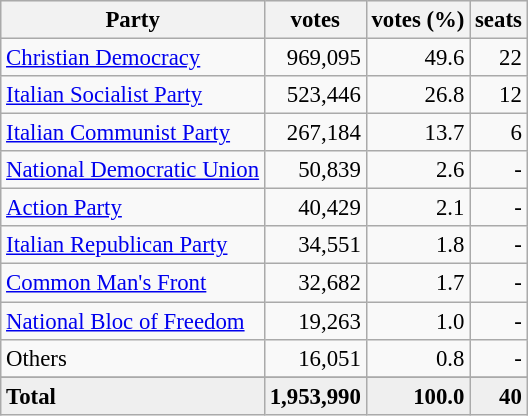<table class="wikitable" style="font-size:95%">
<tr bgcolor="EFEFEF">
<th>Party</th>
<th>votes</th>
<th>votes (%)</th>
<th>seats</th>
</tr>
<tr>
<td><a href='#'>Christian Democracy</a></td>
<td align=right>969,095</td>
<td align=right>49.6</td>
<td align=right>22</td>
</tr>
<tr>
<td><a href='#'>Italian Socialist Party</a></td>
<td align=right>523,446</td>
<td align=right>26.8</td>
<td align=right>12</td>
</tr>
<tr>
<td><a href='#'>Italian Communist Party</a></td>
<td align=right>267,184</td>
<td align=right>13.7</td>
<td align=right>6</td>
</tr>
<tr>
<td><a href='#'>National Democratic Union</a></td>
<td align=right>50,839</td>
<td align=right>2.6</td>
<td align=right>-</td>
</tr>
<tr>
<td><a href='#'>Action Party</a></td>
<td align=right>40,429</td>
<td align=right>2.1</td>
<td align=right>-</td>
</tr>
<tr>
<td><a href='#'>Italian Republican Party</a></td>
<td align=right>34,551</td>
<td align=right>1.8</td>
<td align=right>-</td>
</tr>
<tr>
<td><a href='#'>Common Man's Front</a></td>
<td align=right>32,682</td>
<td align=right>1.7</td>
<td align=right>-</td>
</tr>
<tr>
<td><a href='#'>National Bloc of Freedom</a></td>
<td align=right>19,263</td>
<td align=right>1.0</td>
<td align=right>-</td>
</tr>
<tr>
<td>Others</td>
<td align=right>16,051</td>
<td align=right>0.8</td>
<td align=right>-</td>
</tr>
<tr>
</tr>
<tr bgcolor="EFEFEF">
<td><strong>Total</strong></td>
<td align=right><strong>1,953,990</strong></td>
<td align=right><strong>100.0</strong></td>
<td align=right><strong>40</strong></td>
</tr>
</table>
